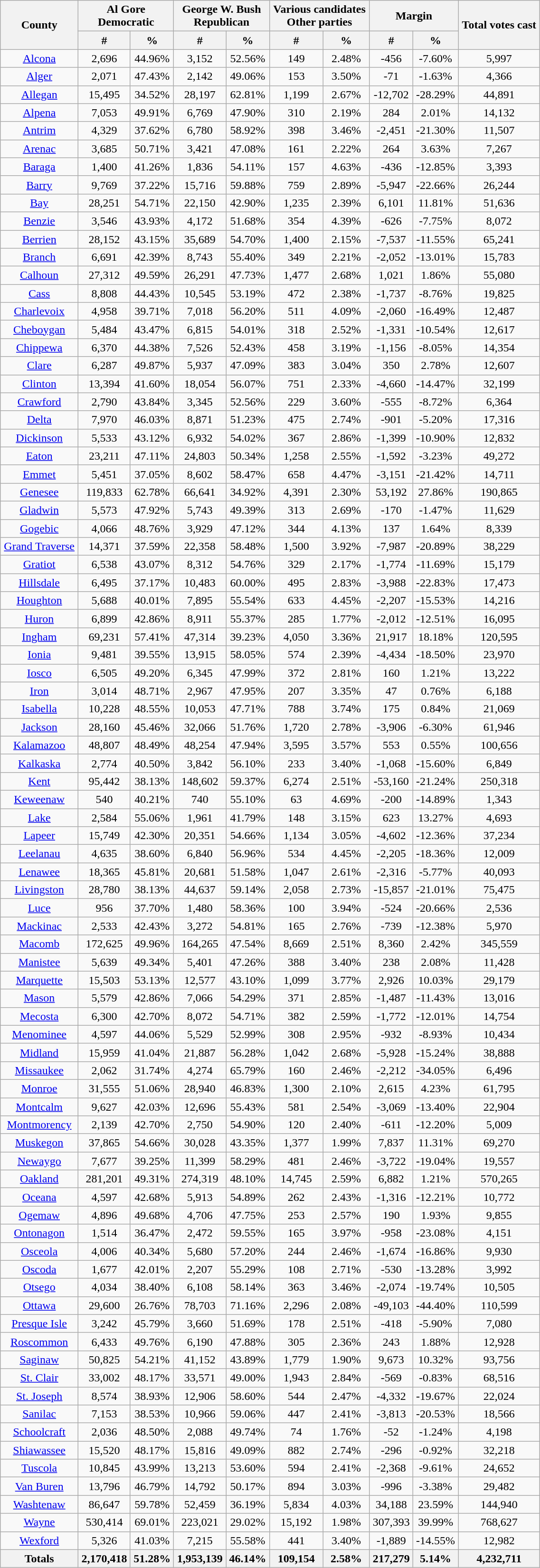<table width="60%"  class="wikitable sortable" style="text-align:center">
<tr>
<th style="text-align:center;" rowspan="2">County</th>
<th style="text-align:center;" colspan="2">Al Gore<br>Democratic</th>
<th style="text-align:center;" colspan="2">George W. Bush<br>Republican</th>
<th style="text-align:center;" colspan="2">Various candidates<br>Other parties</th>
<th style="text-align:center;" colspan="2">Margin</th>
<th style="text-align:center;" rowspan="2">Total votes cast</th>
</tr>
<tr>
<th style="text-align:center;" data-sort-type="number">#</th>
<th style="text-align:center;" data-sort-type="number">%</th>
<th style="text-align:center;" data-sort-type="number">#</th>
<th style="text-align:center;" data-sort-type="number">%</th>
<th style="text-align:center;" data-sort-type="number">#</th>
<th style="text-align:center;" data-sort-type="number">%</th>
<th style="text-align:center;" data-sort-type="number">#</th>
<th style="text-align:center;" data-sort-type="number">%</th>
</tr>
<tr style="text-align:center;">
<td><a href='#'>Alcona</a></td>
<td>2,696</td>
<td>44.96%</td>
<td>3,152</td>
<td>52.56%</td>
<td>149</td>
<td>2.48%</td>
<td>-456</td>
<td>-7.60%</td>
<td>5,997</td>
</tr>
<tr style="text-align:center;">
<td><a href='#'>Alger</a></td>
<td>2,071</td>
<td>47.43%</td>
<td>2,142</td>
<td>49.06%</td>
<td>153</td>
<td>3.50%</td>
<td>-71</td>
<td>-1.63%</td>
<td>4,366</td>
</tr>
<tr style="text-align:center;">
<td><a href='#'>Allegan</a></td>
<td>15,495</td>
<td>34.52%</td>
<td>28,197</td>
<td>62.81%</td>
<td>1,199</td>
<td>2.67%</td>
<td>-12,702</td>
<td>-28.29%</td>
<td>44,891</td>
</tr>
<tr style="text-align:center;">
<td><a href='#'>Alpena</a></td>
<td>7,053</td>
<td>49.91%</td>
<td>6,769</td>
<td>47.90%</td>
<td>310</td>
<td>2.19%</td>
<td>284</td>
<td>2.01%</td>
<td>14,132</td>
</tr>
<tr style="text-align:center;">
<td><a href='#'>Antrim</a></td>
<td>4,329</td>
<td>37.62%</td>
<td>6,780</td>
<td>58.92%</td>
<td>398</td>
<td>3.46%</td>
<td>-2,451</td>
<td>-21.30%</td>
<td>11,507</td>
</tr>
<tr style="text-align:center;">
<td><a href='#'>Arenac</a></td>
<td>3,685</td>
<td>50.71%</td>
<td>3,421</td>
<td>47.08%</td>
<td>161</td>
<td>2.22%</td>
<td>264</td>
<td>3.63%</td>
<td>7,267</td>
</tr>
<tr style="text-align:center;">
<td><a href='#'>Baraga</a></td>
<td>1,400</td>
<td>41.26%</td>
<td>1,836</td>
<td>54.11%</td>
<td>157</td>
<td>4.63%</td>
<td>-436</td>
<td>-12.85%</td>
<td>3,393</td>
</tr>
<tr style="text-align:center;">
<td><a href='#'>Barry</a></td>
<td>9,769</td>
<td>37.22%</td>
<td>15,716</td>
<td>59.88%</td>
<td>759</td>
<td>2.89%</td>
<td>-5,947</td>
<td>-22.66%</td>
<td>26,244</td>
</tr>
<tr style="text-align:center;">
<td><a href='#'>Bay</a></td>
<td>28,251</td>
<td>54.71%</td>
<td>22,150</td>
<td>42.90%</td>
<td>1,235</td>
<td>2.39%</td>
<td>6,101</td>
<td>11.81%</td>
<td>51,636</td>
</tr>
<tr style="text-align:center;">
<td><a href='#'>Benzie</a></td>
<td>3,546</td>
<td>43.93%</td>
<td>4,172</td>
<td>51.68%</td>
<td>354</td>
<td>4.39%</td>
<td>-626</td>
<td>-7.75%</td>
<td>8,072</td>
</tr>
<tr style="text-align:center;">
<td><a href='#'>Berrien</a></td>
<td>28,152</td>
<td>43.15%</td>
<td>35,689</td>
<td>54.70%</td>
<td>1,400</td>
<td>2.15%</td>
<td>-7,537</td>
<td>-11.55%</td>
<td>65,241</td>
</tr>
<tr style="text-align:center;">
<td><a href='#'>Branch</a></td>
<td>6,691</td>
<td>42.39%</td>
<td>8,743</td>
<td>55.40%</td>
<td>349</td>
<td>2.21%</td>
<td>-2,052</td>
<td>-13.01%</td>
<td>15,783</td>
</tr>
<tr style="text-align:center;">
<td><a href='#'>Calhoun</a></td>
<td>27,312</td>
<td>49.59%</td>
<td>26,291</td>
<td>47.73%</td>
<td>1,477</td>
<td>2.68%</td>
<td>1,021</td>
<td>1.86%</td>
<td>55,080</td>
</tr>
<tr style="text-align:center;">
<td><a href='#'>Cass</a></td>
<td>8,808</td>
<td>44.43%</td>
<td>10,545</td>
<td>53.19%</td>
<td>472</td>
<td>2.38%</td>
<td>-1,737</td>
<td>-8.76%</td>
<td>19,825</td>
</tr>
<tr style="text-align:center;">
<td><a href='#'>Charlevoix</a></td>
<td>4,958</td>
<td>39.71%</td>
<td>7,018</td>
<td>56.20%</td>
<td>511</td>
<td>4.09%</td>
<td>-2,060</td>
<td>-16.49%</td>
<td>12,487</td>
</tr>
<tr style="text-align:center;">
<td><a href='#'>Cheboygan</a></td>
<td>5,484</td>
<td>43.47%</td>
<td>6,815</td>
<td>54.01%</td>
<td>318</td>
<td>2.52%</td>
<td>-1,331</td>
<td>-10.54%</td>
<td>12,617</td>
</tr>
<tr style="text-align:center;">
<td><a href='#'>Chippewa</a></td>
<td>6,370</td>
<td>44.38%</td>
<td>7,526</td>
<td>52.43%</td>
<td>458</td>
<td>3.19%</td>
<td>-1,156</td>
<td>-8.05%</td>
<td>14,354</td>
</tr>
<tr style="text-align:center;">
<td><a href='#'>Clare</a></td>
<td>6,287</td>
<td>49.87%</td>
<td>5,937</td>
<td>47.09%</td>
<td>383</td>
<td>3.04%</td>
<td>350</td>
<td>2.78%</td>
<td>12,607</td>
</tr>
<tr style="text-align:center;">
<td><a href='#'>Clinton</a></td>
<td>13,394</td>
<td>41.60%</td>
<td>18,054</td>
<td>56.07%</td>
<td>751</td>
<td>2.33%</td>
<td>-4,660</td>
<td>-14.47%</td>
<td>32,199</td>
</tr>
<tr style="text-align:center;">
<td><a href='#'>Crawford</a></td>
<td>2,790</td>
<td>43.84%</td>
<td>3,345</td>
<td>52.56%</td>
<td>229</td>
<td>3.60%</td>
<td>-555</td>
<td>-8.72%</td>
<td>6,364</td>
</tr>
<tr style="text-align:center;">
<td><a href='#'>Delta</a></td>
<td>7,970</td>
<td>46.03%</td>
<td>8,871</td>
<td>51.23%</td>
<td>475</td>
<td>2.74%</td>
<td>-901</td>
<td>-5.20%</td>
<td>17,316</td>
</tr>
<tr style="text-align:center;">
<td><a href='#'>Dickinson</a></td>
<td>5,533</td>
<td>43.12%</td>
<td>6,932</td>
<td>54.02%</td>
<td>367</td>
<td>2.86%</td>
<td>-1,399</td>
<td>-10.90%</td>
<td>12,832</td>
</tr>
<tr style="text-align:center;">
<td><a href='#'>Eaton</a></td>
<td>23,211</td>
<td>47.11%</td>
<td>24,803</td>
<td>50.34%</td>
<td>1,258</td>
<td>2.55%</td>
<td>-1,592</td>
<td>-3.23%</td>
<td>49,272</td>
</tr>
<tr style="text-align:center;">
<td><a href='#'>Emmet</a></td>
<td>5,451</td>
<td>37.05%</td>
<td>8,602</td>
<td>58.47%</td>
<td>658</td>
<td>4.47%</td>
<td>-3,151</td>
<td>-21.42%</td>
<td>14,711</td>
</tr>
<tr style="text-align:center;">
<td><a href='#'>Genesee</a></td>
<td>119,833</td>
<td>62.78%</td>
<td>66,641</td>
<td>34.92%</td>
<td>4,391</td>
<td>2.30%</td>
<td>53,192</td>
<td>27.86%</td>
<td>190,865</td>
</tr>
<tr style="text-align:center;">
<td><a href='#'>Gladwin</a></td>
<td>5,573</td>
<td>47.92%</td>
<td>5,743</td>
<td>49.39%</td>
<td>313</td>
<td>2.69%</td>
<td>-170</td>
<td>-1.47%</td>
<td>11,629</td>
</tr>
<tr style="text-align:center;">
<td><a href='#'>Gogebic</a></td>
<td>4,066</td>
<td>48.76%</td>
<td>3,929</td>
<td>47.12%</td>
<td>344</td>
<td>4.13%</td>
<td>137</td>
<td>1.64%</td>
<td>8,339</td>
</tr>
<tr style="text-align:center;">
<td><a href='#'>Grand Traverse</a></td>
<td>14,371</td>
<td>37.59%</td>
<td>22,358</td>
<td>58.48%</td>
<td>1,500</td>
<td>3.92%</td>
<td>-7,987</td>
<td>-20.89%</td>
<td>38,229</td>
</tr>
<tr style="text-align:center;">
<td><a href='#'>Gratiot</a></td>
<td>6,538</td>
<td>43.07%</td>
<td>8,312</td>
<td>54.76%</td>
<td>329</td>
<td>2.17%</td>
<td>-1,774</td>
<td>-11.69%</td>
<td>15,179</td>
</tr>
<tr style="text-align:center;">
<td><a href='#'>Hillsdale</a></td>
<td>6,495</td>
<td>37.17%</td>
<td>10,483</td>
<td>60.00%</td>
<td>495</td>
<td>2.83%</td>
<td>-3,988</td>
<td>-22.83%</td>
<td>17,473</td>
</tr>
<tr style="text-align:center;">
<td><a href='#'>Houghton</a></td>
<td>5,688</td>
<td>40.01%</td>
<td>7,895</td>
<td>55.54%</td>
<td>633</td>
<td>4.45%</td>
<td>-2,207</td>
<td>-15.53%</td>
<td>14,216</td>
</tr>
<tr style="text-align:center;">
<td><a href='#'>Huron</a></td>
<td>6,899</td>
<td>42.86%</td>
<td>8,911</td>
<td>55.37%</td>
<td>285</td>
<td>1.77%</td>
<td>-2,012</td>
<td>-12.51%</td>
<td>16,095</td>
</tr>
<tr style="text-align:center;">
<td><a href='#'>Ingham</a></td>
<td>69,231</td>
<td>57.41%</td>
<td>47,314</td>
<td>39.23%</td>
<td>4,050</td>
<td>3.36%</td>
<td>21,917</td>
<td>18.18%</td>
<td>120,595</td>
</tr>
<tr style="text-align:center;">
<td><a href='#'>Ionia</a></td>
<td>9,481</td>
<td>39.55%</td>
<td>13,915</td>
<td>58.05%</td>
<td>574</td>
<td>2.39%</td>
<td>-4,434</td>
<td>-18.50%</td>
<td>23,970</td>
</tr>
<tr style="text-align:center;">
<td><a href='#'>Iosco</a></td>
<td>6,505</td>
<td>49.20%</td>
<td>6,345</td>
<td>47.99%</td>
<td>372</td>
<td>2.81%</td>
<td>160</td>
<td>1.21%</td>
<td>13,222</td>
</tr>
<tr style="text-align:center;">
<td><a href='#'>Iron</a></td>
<td>3,014</td>
<td>48.71%</td>
<td>2,967</td>
<td>47.95%</td>
<td>207</td>
<td>3.35%</td>
<td>47</td>
<td>0.76%</td>
<td>6,188</td>
</tr>
<tr style="text-align:center;">
<td><a href='#'>Isabella</a></td>
<td>10,228</td>
<td>48.55%</td>
<td>10,053</td>
<td>47.71%</td>
<td>788</td>
<td>3.74%</td>
<td>175</td>
<td>0.84%</td>
<td>21,069</td>
</tr>
<tr style="text-align:center;">
<td><a href='#'>Jackson</a></td>
<td>28,160</td>
<td>45.46%</td>
<td>32,066</td>
<td>51.76%</td>
<td>1,720</td>
<td>2.78%</td>
<td>-3,906</td>
<td>-6.30%</td>
<td>61,946</td>
</tr>
<tr style="text-align:center;">
<td><a href='#'>Kalamazoo</a></td>
<td>48,807</td>
<td>48.49%</td>
<td>48,254</td>
<td>47.94%</td>
<td>3,595</td>
<td>3.57%</td>
<td>553</td>
<td>0.55%</td>
<td>100,656</td>
</tr>
<tr style="text-align:center;">
<td><a href='#'>Kalkaska</a></td>
<td>2,774</td>
<td>40.50%</td>
<td>3,842</td>
<td>56.10%</td>
<td>233</td>
<td>3.40%</td>
<td>-1,068</td>
<td>-15.60%</td>
<td>6,849</td>
</tr>
<tr style="text-align:center;">
<td><a href='#'>Kent</a></td>
<td>95,442</td>
<td>38.13%</td>
<td>148,602</td>
<td>59.37%</td>
<td>6,274</td>
<td>2.51%</td>
<td>-53,160</td>
<td>-21.24%</td>
<td>250,318</td>
</tr>
<tr style="text-align:center;">
<td><a href='#'>Keweenaw</a></td>
<td>540</td>
<td>40.21%</td>
<td>740</td>
<td>55.10%</td>
<td>63</td>
<td>4.69%</td>
<td>-200</td>
<td>-14.89%</td>
<td>1,343</td>
</tr>
<tr style="text-align:center;">
<td><a href='#'>Lake</a></td>
<td>2,584</td>
<td>55.06%</td>
<td>1,961</td>
<td>41.79%</td>
<td>148</td>
<td>3.15%</td>
<td>623</td>
<td>13.27%</td>
<td>4,693</td>
</tr>
<tr style="text-align:center;">
<td><a href='#'>Lapeer</a></td>
<td>15,749</td>
<td>42.30%</td>
<td>20,351</td>
<td>54.66%</td>
<td>1,134</td>
<td>3.05%</td>
<td>-4,602</td>
<td>-12.36%</td>
<td>37,234</td>
</tr>
<tr style="text-align:center;">
<td><a href='#'>Leelanau</a></td>
<td>4,635</td>
<td>38.60%</td>
<td>6,840</td>
<td>56.96%</td>
<td>534</td>
<td>4.45%</td>
<td>-2,205</td>
<td>-18.36%</td>
<td>12,009</td>
</tr>
<tr style="text-align:center;">
<td><a href='#'>Lenawee</a></td>
<td>18,365</td>
<td>45.81%</td>
<td>20,681</td>
<td>51.58%</td>
<td>1,047</td>
<td>2.61%</td>
<td>-2,316</td>
<td>-5.77%</td>
<td>40,093</td>
</tr>
<tr style="text-align:center;">
<td><a href='#'>Livingston</a></td>
<td>28,780</td>
<td>38.13%</td>
<td>44,637</td>
<td>59.14%</td>
<td>2,058</td>
<td>2.73%</td>
<td>-15,857</td>
<td>-21.01%</td>
<td>75,475</td>
</tr>
<tr style="text-align:center;">
<td><a href='#'>Luce</a></td>
<td>956</td>
<td>37.70%</td>
<td>1,480</td>
<td>58.36%</td>
<td>100</td>
<td>3.94%</td>
<td>-524</td>
<td>-20.66%</td>
<td>2,536</td>
</tr>
<tr style="text-align:center;">
<td><a href='#'>Mackinac</a></td>
<td>2,533</td>
<td>42.43%</td>
<td>3,272</td>
<td>54.81%</td>
<td>165</td>
<td>2.76%</td>
<td>-739</td>
<td>-12.38%</td>
<td>5,970</td>
</tr>
<tr style="text-align:center;">
<td><a href='#'>Macomb</a></td>
<td>172,625</td>
<td>49.96%</td>
<td>164,265</td>
<td>47.54%</td>
<td>8,669</td>
<td>2.51%</td>
<td>8,360</td>
<td>2.42%</td>
<td>345,559</td>
</tr>
<tr style="text-align:center;">
<td><a href='#'>Manistee</a></td>
<td>5,639</td>
<td>49.34%</td>
<td>5,401</td>
<td>47.26%</td>
<td>388</td>
<td>3.40%</td>
<td>238</td>
<td>2.08%</td>
<td>11,428</td>
</tr>
<tr style="text-align:center;">
<td><a href='#'>Marquette</a></td>
<td>15,503</td>
<td>53.13%</td>
<td>12,577</td>
<td>43.10%</td>
<td>1,099</td>
<td>3.77%</td>
<td>2,926</td>
<td>10.03%</td>
<td>29,179</td>
</tr>
<tr style="text-align:center;">
<td><a href='#'>Mason</a></td>
<td>5,579</td>
<td>42.86%</td>
<td>7,066</td>
<td>54.29%</td>
<td>371</td>
<td>2.85%</td>
<td>-1,487</td>
<td>-11.43%</td>
<td>13,016</td>
</tr>
<tr style="text-align:center;">
<td><a href='#'>Mecosta</a></td>
<td>6,300</td>
<td>42.70%</td>
<td>8,072</td>
<td>54.71%</td>
<td>382</td>
<td>2.59%</td>
<td>-1,772</td>
<td>-12.01%</td>
<td>14,754</td>
</tr>
<tr style="text-align:center;">
<td><a href='#'>Menominee</a></td>
<td>4,597</td>
<td>44.06%</td>
<td>5,529</td>
<td>52.99%</td>
<td>308</td>
<td>2.95%</td>
<td>-932</td>
<td>-8.93%</td>
<td>10,434</td>
</tr>
<tr style="text-align:center;">
<td><a href='#'>Midland</a></td>
<td>15,959</td>
<td>41.04%</td>
<td>21,887</td>
<td>56.28%</td>
<td>1,042</td>
<td>2.68%</td>
<td>-5,928</td>
<td>-15.24%</td>
<td>38,888</td>
</tr>
<tr style="text-align:center;">
<td><a href='#'>Missaukee</a></td>
<td>2,062</td>
<td>31.74%</td>
<td>4,274</td>
<td>65.79%</td>
<td>160</td>
<td>2.46%</td>
<td>-2,212</td>
<td>-34.05%</td>
<td>6,496</td>
</tr>
<tr style="text-align:center;">
<td><a href='#'>Monroe</a></td>
<td>31,555</td>
<td>51.06%</td>
<td>28,940</td>
<td>46.83%</td>
<td>1,300</td>
<td>2.10%</td>
<td>2,615</td>
<td>4.23%</td>
<td>61,795</td>
</tr>
<tr style="text-align:center;">
<td><a href='#'>Montcalm</a></td>
<td>9,627</td>
<td>42.03%</td>
<td>12,696</td>
<td>55.43%</td>
<td>581</td>
<td>2.54%</td>
<td>-3,069</td>
<td>-13.40%</td>
<td>22,904</td>
</tr>
<tr style="text-align:center;">
<td><a href='#'>Montmorency</a></td>
<td>2,139</td>
<td>42.70%</td>
<td>2,750</td>
<td>54.90%</td>
<td>120</td>
<td>2.40%</td>
<td>-611</td>
<td>-12.20%</td>
<td>5,009</td>
</tr>
<tr style="text-align:center;">
<td><a href='#'>Muskegon</a></td>
<td>37,865</td>
<td>54.66%</td>
<td>30,028</td>
<td>43.35%</td>
<td>1,377</td>
<td>1.99%</td>
<td>7,837</td>
<td>11.31%</td>
<td>69,270</td>
</tr>
<tr style="text-align:center;">
<td><a href='#'>Newaygo</a></td>
<td>7,677</td>
<td>39.25%</td>
<td>11,399</td>
<td>58.29%</td>
<td>481</td>
<td>2.46%</td>
<td>-3,722</td>
<td>-19.04%</td>
<td>19,557</td>
</tr>
<tr style="text-align:center;">
<td><a href='#'>Oakland</a></td>
<td>281,201</td>
<td>49.31%</td>
<td>274,319</td>
<td>48.10%</td>
<td>14,745</td>
<td>2.59%</td>
<td>6,882</td>
<td>1.21%</td>
<td>570,265</td>
</tr>
<tr style="text-align:center;">
<td><a href='#'>Oceana</a></td>
<td>4,597</td>
<td>42.68%</td>
<td>5,913</td>
<td>54.89%</td>
<td>262</td>
<td>2.43%</td>
<td>-1,316</td>
<td>-12.21%</td>
<td>10,772</td>
</tr>
<tr style="text-align:center;">
<td><a href='#'>Ogemaw</a></td>
<td>4,896</td>
<td>49.68%</td>
<td>4,706</td>
<td>47.75%</td>
<td>253</td>
<td>2.57%</td>
<td>190</td>
<td>1.93%</td>
<td>9,855</td>
</tr>
<tr style="text-align:center;">
<td><a href='#'>Ontonagon</a></td>
<td>1,514</td>
<td>36.47%</td>
<td>2,472</td>
<td>59.55%</td>
<td>165</td>
<td>3.97%</td>
<td>-958</td>
<td>-23.08%</td>
<td>4,151</td>
</tr>
<tr style="text-align:center;">
<td><a href='#'>Osceola</a></td>
<td>4,006</td>
<td>40.34%</td>
<td>5,680</td>
<td>57.20%</td>
<td>244</td>
<td>2.46%</td>
<td>-1,674</td>
<td>-16.86%</td>
<td>9,930</td>
</tr>
<tr style="text-align:center;">
<td><a href='#'>Oscoda</a></td>
<td>1,677</td>
<td>42.01%</td>
<td>2,207</td>
<td>55.29%</td>
<td>108</td>
<td>2.71%</td>
<td>-530</td>
<td>-13.28%</td>
<td>3,992</td>
</tr>
<tr style="text-align:center;">
<td><a href='#'>Otsego</a></td>
<td>4,034</td>
<td>38.40%</td>
<td>6,108</td>
<td>58.14%</td>
<td>363</td>
<td>3.46%</td>
<td>-2,074</td>
<td>-19.74%</td>
<td>10,505</td>
</tr>
<tr style="text-align:center;">
<td><a href='#'>Ottawa</a></td>
<td>29,600</td>
<td>26.76%</td>
<td>78,703</td>
<td>71.16%</td>
<td>2,296</td>
<td>2.08%</td>
<td>-49,103</td>
<td>-44.40%</td>
<td>110,599</td>
</tr>
<tr style="text-align:center;">
<td><a href='#'>Presque Isle</a></td>
<td>3,242</td>
<td>45.79%</td>
<td>3,660</td>
<td>51.69%</td>
<td>178</td>
<td>2.51%</td>
<td>-418</td>
<td>-5.90%</td>
<td>7,080</td>
</tr>
<tr style="text-align:center;">
<td><a href='#'>Roscommon</a></td>
<td>6,433</td>
<td>49.76%</td>
<td>6,190</td>
<td>47.88%</td>
<td>305</td>
<td>2.36%</td>
<td>243</td>
<td>1.88%</td>
<td>12,928</td>
</tr>
<tr style="text-align:center;">
<td><a href='#'>Saginaw</a></td>
<td>50,825</td>
<td>54.21%</td>
<td>41,152</td>
<td>43.89%</td>
<td>1,779</td>
<td>1.90%</td>
<td>9,673</td>
<td>10.32%</td>
<td>93,756</td>
</tr>
<tr style="text-align:center;">
<td><a href='#'>St. Clair</a></td>
<td>33,002</td>
<td>48.17%</td>
<td>33,571</td>
<td>49.00%</td>
<td>1,943</td>
<td>2.84%</td>
<td>-569</td>
<td>-0.83%</td>
<td>68,516</td>
</tr>
<tr style="text-align:center;">
<td><a href='#'>St. Joseph</a></td>
<td>8,574</td>
<td>38.93%</td>
<td>12,906</td>
<td>58.60%</td>
<td>544</td>
<td>2.47%</td>
<td>-4,332</td>
<td>-19.67%</td>
<td>22,024</td>
</tr>
<tr style="text-align:center;">
<td><a href='#'>Sanilac</a></td>
<td>7,153</td>
<td>38.53%</td>
<td>10,966</td>
<td>59.06%</td>
<td>447</td>
<td>2.41%</td>
<td>-3,813</td>
<td>-20.53%</td>
<td>18,566</td>
</tr>
<tr style="text-align:center;">
<td><a href='#'>Schoolcraft</a></td>
<td>2,036</td>
<td>48.50%</td>
<td>2,088</td>
<td>49.74%</td>
<td>74</td>
<td>1.76%</td>
<td>-52</td>
<td>-1.24%</td>
<td>4,198</td>
</tr>
<tr style="text-align:center;">
<td><a href='#'>Shiawassee</a></td>
<td>15,520</td>
<td>48.17%</td>
<td>15,816</td>
<td>49.09%</td>
<td>882</td>
<td>2.74%</td>
<td>-296</td>
<td>-0.92%</td>
<td>32,218</td>
</tr>
<tr style="text-align:center;">
<td><a href='#'>Tuscola</a></td>
<td>10,845</td>
<td>43.99%</td>
<td>13,213</td>
<td>53.60%</td>
<td>594</td>
<td>2.41%</td>
<td>-2,368</td>
<td>-9.61%</td>
<td>24,652</td>
</tr>
<tr style="text-align:center;">
<td><a href='#'>Van Buren</a></td>
<td>13,796</td>
<td>46.79%</td>
<td>14,792</td>
<td>50.17%</td>
<td>894</td>
<td>3.03%</td>
<td>-996</td>
<td>-3.38%</td>
<td>29,482</td>
</tr>
<tr style="text-align:center;">
<td><a href='#'>Washtenaw</a></td>
<td>86,647</td>
<td>59.78%</td>
<td>52,459</td>
<td>36.19%</td>
<td>5,834</td>
<td>4.03%</td>
<td>34,188</td>
<td>23.59%</td>
<td>144,940</td>
</tr>
<tr style="text-align:center;">
<td><a href='#'>Wayne</a></td>
<td>530,414</td>
<td>69.01%</td>
<td>223,021</td>
<td>29.02%</td>
<td>15,192</td>
<td>1.98%</td>
<td>307,393</td>
<td>39.99%</td>
<td>768,627</td>
</tr>
<tr style="text-align:center;">
<td><a href='#'>Wexford</a></td>
<td>5,326</td>
<td>41.03%</td>
<td>7,215</td>
<td>55.58%</td>
<td>441</td>
<td>3.40%</td>
<td>-1,889</td>
<td>-14.55%</td>
<td>12,982</td>
</tr>
<tr>
<th>Totals</th>
<th>2,170,418</th>
<th>51.28%</th>
<th>1,953,139</th>
<th>46.14%</th>
<th>109,154</th>
<th>2.58%</th>
<th>217,279</th>
<th>5.14%</th>
<th>4,232,711</th>
</tr>
</table>
